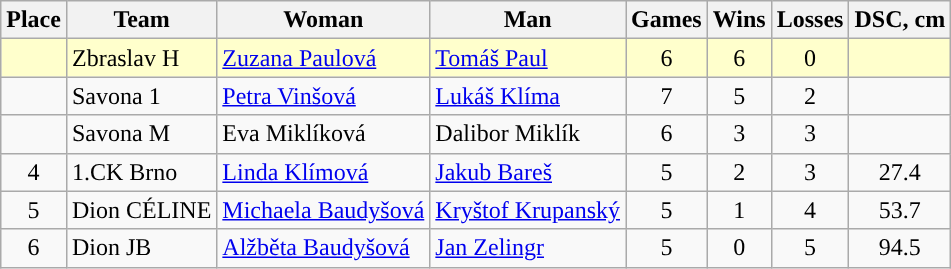<table class="wikitable" style="text-align:center;">
<tr>
<th>Place</th>
<th>Team</th>
<th>Woman</th>
<th>Man</th>
<th>Games</th>
<th>Wins</th>
<th>Losses</th>
<th>DSC, cm</th>
</tr>
<tr style="background:#ffc;">
<td></td>
<td align=left>Zbraslav H</td>
<td align=left><a href='#'>Zuzana Paulová</a></td>
<td align=left><a href='#'>Tomáš Paul</a></td>
<td>6</td>
<td>6</td>
<td>0</td>
<td></td>
</tr>
<tr>
<td></td>
<td align=left>Savona 1</td>
<td align=left><a href='#'>Petra Vinšová</a></td>
<td align=left><a href='#'>Lukáš Klíma</a></td>
<td>7</td>
<td>5</td>
<td>2</td>
<td></td>
</tr>
<tr>
<td></td>
<td align=left>Savona M</td>
<td align=left>Eva Miklíková</td>
<td align=left>Dalibor Miklík</td>
<td>6</td>
<td>3</td>
<td>3</td>
<td></td>
</tr>
<tr>
<td>4</td>
<td align=left>1.CK Brno</td>
<td align=left><a href='#'>Linda Klímová</a></td>
<td align=left><a href='#'>Jakub Bareš</a></td>
<td>5</td>
<td>2</td>
<td>3</td>
<td>27.4</td>
</tr>
<tr>
<td>5</td>
<td align=left>Dion CÉLINE</td>
<td align=left><a href='#'>Michaela Baudyšová</a></td>
<td align=left><a href='#'>Kryštof Krupanský</a></td>
<td>5</td>
<td>1</td>
<td>4</td>
<td>53.7</td>
</tr>
<tr>
<td>6</td>
<td align=left>Dion JB</td>
<td align=left><a href='#'>Alžběta Baudyšová</a></td>
<td align=left><a href='#'>Jan Zelingr</a></td>
<td>5</td>
<td>0</td>
<td>5</td>
<td>94.5</td>
</tr>
</table>
